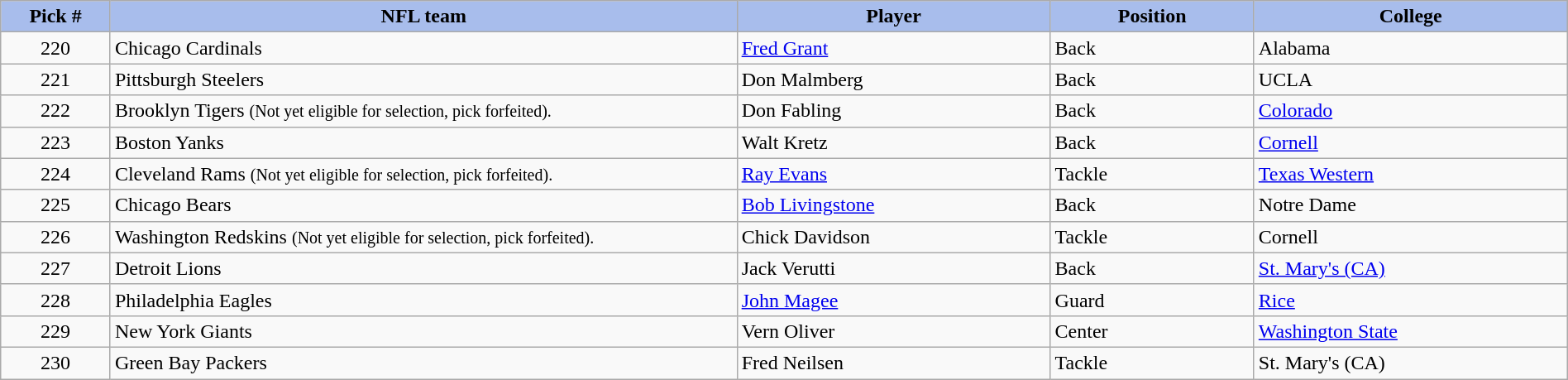<table class="wikitable sortable sortable" style="width: 100%">
<tr>
<th style="background:#A8BDEC;" width=7%>Pick #</th>
<th width=40% style="background:#A8BDEC;">NFL team</th>
<th width=20% style="background:#A8BDEC;">Player</th>
<th width=13% style="background:#A8BDEC;">Position</th>
<th style="background:#A8BDEC;">College</th>
</tr>
<tr>
<td align=center>220</td>
<td>Chicago Cardinals</td>
<td><a href='#'>Fred Grant</a></td>
<td>Back</td>
<td>Alabama</td>
</tr>
<tr>
<td align=center>221</td>
<td>Pittsburgh Steelers</td>
<td>Don Malmberg</td>
<td>Back</td>
<td>UCLA</td>
</tr>
<tr>
<td align=center>222</td>
<td>Brooklyn Tigers <small>(Not yet eligible for selection, pick forfeited).</small></td>
<td>Don Fabling</td>
<td>Back</td>
<td><a href='#'>Colorado</a></td>
</tr>
<tr>
<td align=center>223</td>
<td>Boston Yanks</td>
<td>Walt Kretz</td>
<td>Back</td>
<td><a href='#'>Cornell</a></td>
</tr>
<tr>
<td align=center>224</td>
<td>Cleveland Rams  <small>(Not yet eligible for selection, pick forfeited).</small></td>
<td><a href='#'>Ray Evans</a></td>
<td>Tackle</td>
<td><a href='#'>Texas Western</a></td>
</tr>
<tr>
<td align=center>225</td>
<td>Chicago Bears</td>
<td><a href='#'>Bob Livingstone</a></td>
<td>Back</td>
<td>Notre Dame</td>
</tr>
<tr>
<td align=center>226</td>
<td>Washington Redskins  <small>(Not yet eligible for selection, pick forfeited).</small></td>
<td>Chick Davidson</td>
<td>Tackle</td>
<td>Cornell</td>
</tr>
<tr>
<td align=center>227</td>
<td>Detroit Lions</td>
<td>Jack Verutti</td>
<td>Back</td>
<td><a href='#'>St. Mary's (CA)</a></td>
</tr>
<tr>
<td align=center>228</td>
<td>Philadelphia Eagles</td>
<td><a href='#'>John Magee</a></td>
<td>Guard</td>
<td><a href='#'>Rice</a></td>
</tr>
<tr>
<td align=center>229</td>
<td>New York Giants</td>
<td>Vern Oliver</td>
<td>Center</td>
<td><a href='#'>Washington State</a></td>
</tr>
<tr>
<td align=center>230</td>
<td>Green Bay Packers</td>
<td>Fred Neilsen</td>
<td>Tackle</td>
<td>St. Mary's (CA)</td>
</tr>
</table>
